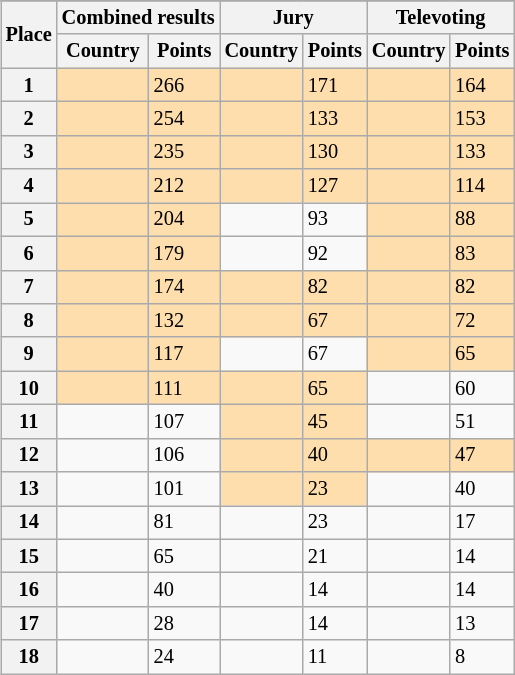<table class="wikitable collapsible plainrowheaders" style="float:right; margin:10px; font-size:85%;">
<tr>
</tr>
<tr>
<th scope="col" rowspan="2">Place</th>
<th scope="col" colspan="2">Combined results</th>
<th scope="col" colspan="2">Jury</th>
<th scope="col" colspan="2">Televoting</th>
</tr>
<tr>
<th scope="col">Country</th>
<th scope="col">Points</th>
<th scope="col">Country</th>
<th scope="col">Points</th>
<th scope="col">Country</th>
<th scope="col">Points</th>
</tr>
<tr>
<th scope="row" style="text-align:center">1</th>
<td bgcolor="navajowhite"></td>
<td bgcolor="navajowhite">266</td>
<td bgcolor="navajowhite"></td>
<td bgcolor="navajowhite">171</td>
<td bgcolor="navajowhite"></td>
<td bgcolor="navajowhite">164</td>
</tr>
<tr>
<th scope="row" style="text-align:center">2</th>
<td bgcolor="navajowhite"></td>
<td bgcolor="navajowhite">254</td>
<td bgcolor="navajowhite"></td>
<td bgcolor="navajowhite">133</td>
<td bgcolor="navajowhite"></td>
<td bgcolor="navajowhite">153</td>
</tr>
<tr>
<th scope="row" style="text-align:center">3</th>
<td bgcolor="navajowhite"></td>
<td bgcolor="navajowhite">235</td>
<td bgcolor="navajowhite"></td>
<td bgcolor="navajowhite">130</td>
<td bgcolor="navajowhite"></td>
<td bgcolor="navajowhite">133</td>
</tr>
<tr>
<th scope="row" style="text-align:center">4</th>
<td bgcolor="navajowhite"></td>
<td bgcolor="navajowhite">212</td>
<td bgcolor="navajowhite"></td>
<td bgcolor="navajowhite">127</td>
<td bgcolor="navajowhite"></td>
<td bgcolor="navajowhite">114</td>
</tr>
<tr>
<th scope="row" style="text-align:center">5</th>
<td bgcolor="navajowhite"></td>
<td bgcolor="navajowhite">204</td>
<td></td>
<td>93</td>
<td bgcolor="navajowhite"></td>
<td bgcolor="navajowhite">88</td>
</tr>
<tr>
<th scope="row" style="text-align:center">6</th>
<td bgcolor="navajowhite"></td>
<td bgcolor="navajowhite">179</td>
<td></td>
<td>92</td>
<td bgcolor="navajowhite"></td>
<td bgcolor="navajowhite">83</td>
</tr>
<tr>
<th scope="row" style="text-align:center">7</th>
<td bgcolor="navajowhite"></td>
<td bgcolor="navajowhite">174</td>
<td bgcolor="navajowhite"></td>
<td bgcolor="navajowhite">82</td>
<td bgcolor="navajowhite"></td>
<td bgcolor="navajowhite">82</td>
</tr>
<tr>
<th scope="row" style="text-align:center">8</th>
<td bgcolor="navajowhite"></td>
<td bgcolor="navajowhite">132</td>
<td bgcolor="navajowhite"></td>
<td bgcolor="navajowhite">67</td>
<td bgcolor="navajowhite"></td>
<td bgcolor="navajowhite">72</td>
</tr>
<tr>
<th scope="row" style="text-align:center">9</th>
<td bgcolor="navajowhite"></td>
<td bgcolor="navajowhite">117</td>
<td></td>
<td>67</td>
<td bgcolor="navajowhite"></td>
<td bgcolor="navajowhite">65</td>
</tr>
<tr>
<th scope="row" style="text-align:center">10</th>
<td bgcolor="navajowhite"></td>
<td bgcolor="navajowhite">111</td>
<td bgcolor="navajowhite"></td>
<td bgcolor="navajowhite">65</td>
<td></td>
<td>60</td>
</tr>
<tr>
<th scope="row" style="text-align:center">11</th>
<td></td>
<td>107</td>
<td bgcolor="navajowhite"></td>
<td bgcolor="navajowhite">45</td>
<td></td>
<td>51</td>
</tr>
<tr>
<th scope="row" style="text-align:center">12</th>
<td></td>
<td>106</td>
<td bgcolor="navajowhite"></td>
<td bgcolor="navajowhite">40</td>
<td bgcolor="navajowhite"></td>
<td bgcolor="navajowhite">47</td>
</tr>
<tr>
<th scope="row" style="text-align:center">13</th>
<td></td>
<td>101</td>
<td bgcolor="navajowhite"></td>
<td bgcolor="navajowhite">23</td>
<td></td>
<td>40</td>
</tr>
<tr>
<th scope="row" style="text-align:center">14</th>
<td></td>
<td>81</td>
<td></td>
<td>23</td>
<td></td>
<td>17</td>
</tr>
<tr>
<th scope="row" style="text-align:center">15</th>
<td></td>
<td>65</td>
<td></td>
<td>21</td>
<td></td>
<td>14</td>
</tr>
<tr>
<th scope="row" style="text-align:center">16</th>
<td></td>
<td>40</td>
<td></td>
<td>14</td>
<td></td>
<td>14</td>
</tr>
<tr>
<th scope="row" style="text-align:center">17</th>
<td></td>
<td>28</td>
<td></td>
<td>14</td>
<td></td>
<td>13</td>
</tr>
<tr>
<th scope="row" style="text-align:center">18</th>
<td></td>
<td>24</td>
<td></td>
<td>11</td>
<td></td>
<td>8</td>
</tr>
</table>
